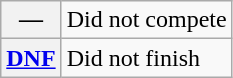<table class="wikitable">
<tr>
<th scope="row">—</th>
<td>Did not compete</td>
</tr>
<tr>
<th scope="row"><a href='#'>DNF</a></th>
<td>Did not finish</td>
</tr>
</table>
